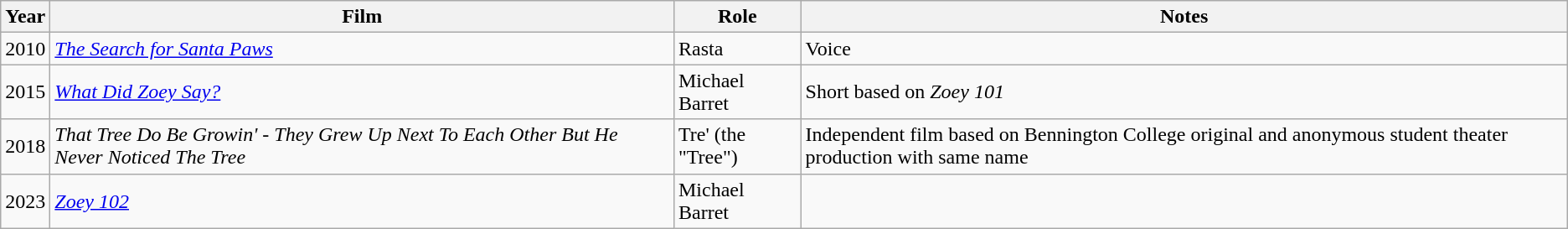<table class="wikitable">
<tr>
<th>Year</th>
<th>Film</th>
<th>Role</th>
<th>Notes</th>
</tr>
<tr>
<td>2010</td>
<td><em><a href='#'>The Search for Santa Paws</a></em></td>
<td>Rasta</td>
<td>Voice</td>
</tr>
<tr>
<td>2015</td>
<td><em><a href='#'>What Did Zoey Say?</a></em></td>
<td>Michael Barret</td>
<td>Short based on <em>Zoey 101</em></td>
</tr>
<tr>
<td>2018</td>
<td><em>That Tree Do Be Growin' - They Grew Up Next To Each Other But He Never Noticed The Tree</em></td>
<td>Tre' (the "Tree")</td>
<td>Independent film based on Bennington College original and anonymous student theater production with same name</td>
</tr>
<tr>
<td>2023</td>
<td><em><a href='#'>Zoey 102</a></em></td>
<td>Michael Barret</td>
<td></td>
</tr>
</table>
